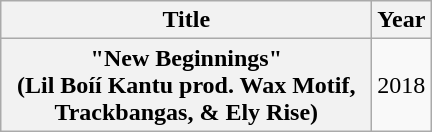<table class="wikitable plainrowheaders" border="1" style="text-align:center;">
<tr>
<th scope="col" style="width:15em;">Title</th>
<th scope="col" style="width:2em;">Year</th>
</tr>
<tr>
<th scope="row">"New Beginnings"<br><span>(Lil Boíí Kantu prod. Wax Motif, Trackbangas, & Ely Rise)</span></th>
<td>2018</td>
</tr>
</table>
